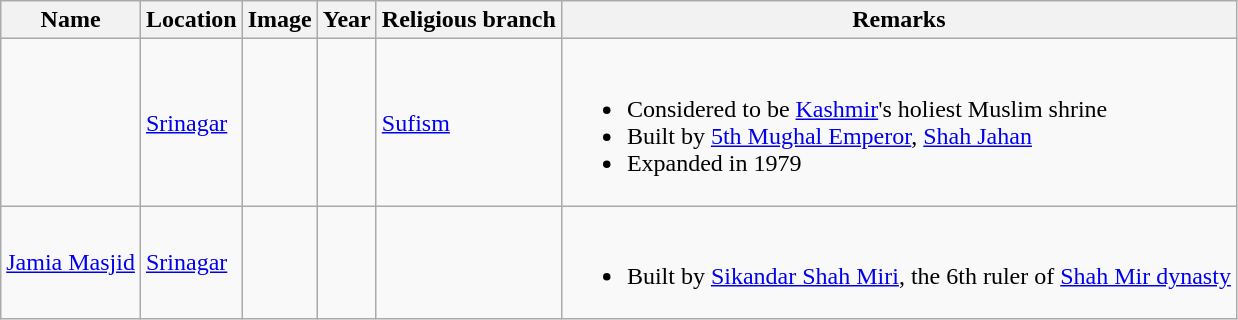<table class="wikitable sortable">
<tr>
<th>Name</th>
<th>Location</th>
<th>Image</th>
<th>Year</th>
<th>Religious branch</th>
<th>Remarks</th>
</tr>
<tr>
<td></td>
<td><a href='#'>Srinagar</a></td>
<td></td>
<td></td>
<td><a href='#'>Sufism</a></td>
<td><br><ul><li>Considered to be <a href='#'>Kashmir</a>'s holiest Muslim shrine</li><li>Built by <a href='#'>5th Mughal Emperor</a>, <a href='#'>Shah Jahan</a></li><li>Expanded in 1979</li></ul></td>
</tr>
<tr>
<td><a href='#'>Jamia Masjid</a></td>
<td><a href='#'>Srinagar</a></td>
<td></td>
<td></td>
<td></td>
<td><br><ul><li>Built by <a href='#'>Sikandar Shah Miri</a>, the 6th ruler of <a href='#'>Shah Mir dynasty</a></li></ul></td>
</tr>
</table>
